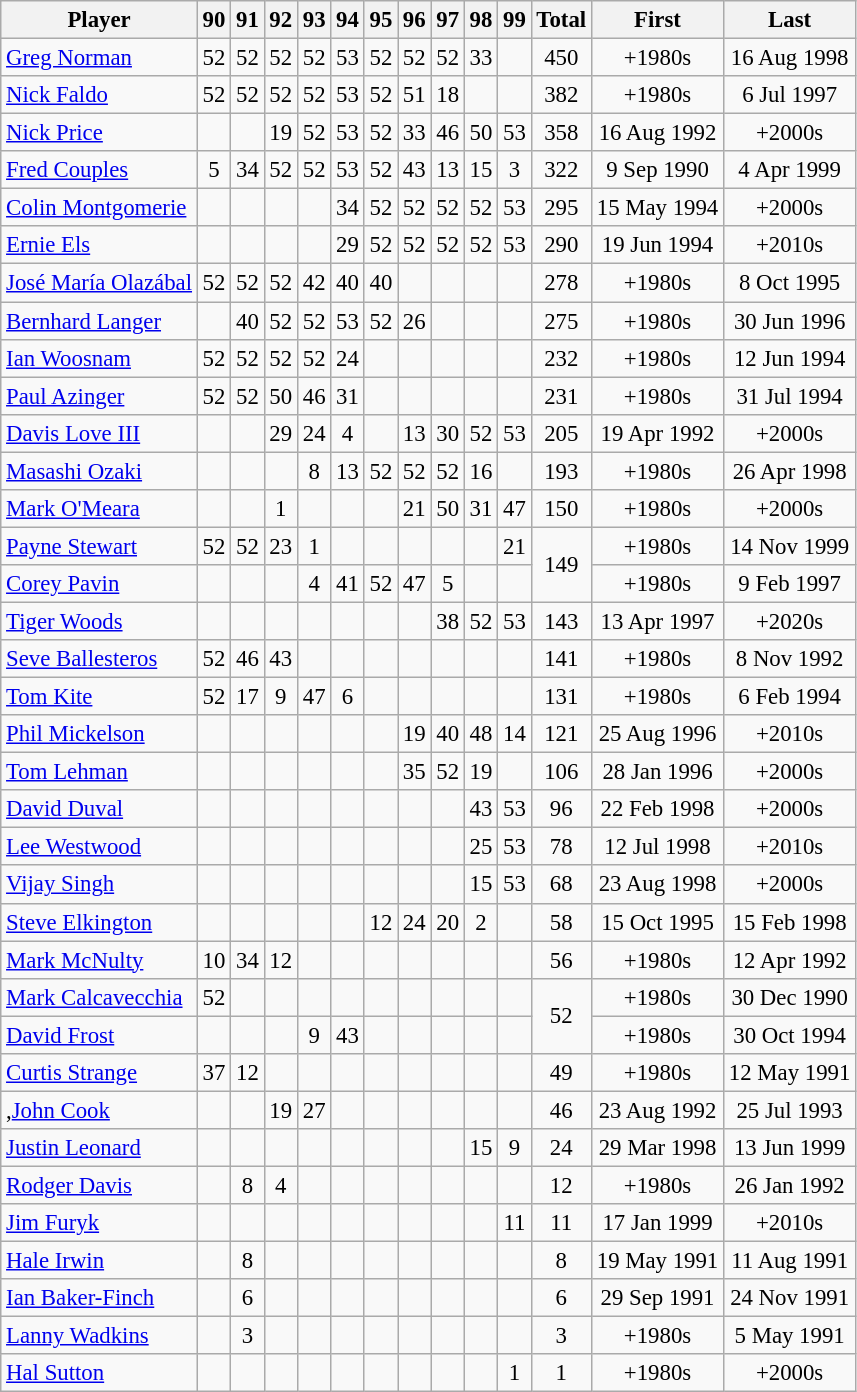<table class="sortable wikitable"  style="text-align:center;font-size:95%">
<tr>
<th>Player</th>
<th>90</th>
<th>91</th>
<th>92</th>
<th>93</th>
<th>94</th>
<th>95</th>
<th>96</th>
<th>97</th>
<th>98</th>
<th>99</th>
<th>Total</th>
<th>First</th>
<th>Last</th>
</tr>
<tr>
<td align=left> <a href='#'>Greg Norman</a></td>
<td>52</td>
<td>52</td>
<td>52</td>
<td>52</td>
<td>53</td>
<td>52</td>
<td>52</td>
<td>52</td>
<td>33</td>
<td></td>
<td>450</td>
<td>+1980s</td>
<td>16 Aug 1998</td>
</tr>
<tr>
<td align=left> <a href='#'>Nick Faldo</a></td>
<td>52</td>
<td>52</td>
<td>52</td>
<td>52</td>
<td>53</td>
<td>52</td>
<td>51</td>
<td>18</td>
<td></td>
<td></td>
<td>382</td>
<td>+1980s</td>
<td>6 Jul 1997</td>
</tr>
<tr>
<td align=left> <a href='#'>Nick Price</a></td>
<td></td>
<td></td>
<td>19</td>
<td>52</td>
<td>53</td>
<td>52</td>
<td>33</td>
<td>46</td>
<td>50</td>
<td>53</td>
<td>358</td>
<td>16 Aug 1992</td>
<td>+2000s</td>
</tr>
<tr>
<td align=left> <a href='#'>Fred Couples</a></td>
<td>5</td>
<td>34</td>
<td>52</td>
<td>52</td>
<td>53</td>
<td>52</td>
<td>43</td>
<td>13</td>
<td>15</td>
<td>3</td>
<td>322</td>
<td>9 Sep 1990</td>
<td>4 Apr 1999</td>
</tr>
<tr>
<td align=left> <a href='#'>Colin Montgomerie</a></td>
<td></td>
<td></td>
<td></td>
<td></td>
<td>34</td>
<td>52</td>
<td>52</td>
<td>52</td>
<td>52</td>
<td>53</td>
<td>295</td>
<td>15 May 1994</td>
<td>+2000s</td>
</tr>
<tr>
<td align=left> <a href='#'>Ernie Els</a></td>
<td></td>
<td></td>
<td></td>
<td></td>
<td>29</td>
<td>52</td>
<td>52</td>
<td>52</td>
<td>52</td>
<td>53</td>
<td>290</td>
<td>19 Jun 1994</td>
<td>+2010s</td>
</tr>
<tr>
<td align=left> <a href='#'>José María Olazábal</a></td>
<td>52</td>
<td>52</td>
<td>52</td>
<td>42</td>
<td>40</td>
<td>40</td>
<td></td>
<td></td>
<td></td>
<td></td>
<td>278</td>
<td>+1980s</td>
<td>8 Oct 1995</td>
</tr>
<tr>
<td align=left> <a href='#'>Bernhard Langer</a></td>
<td></td>
<td>40</td>
<td>52</td>
<td>52</td>
<td>53</td>
<td>52</td>
<td>26</td>
<td></td>
<td></td>
<td></td>
<td>275</td>
<td>+1980s</td>
<td>30 Jun 1996</td>
</tr>
<tr>
<td align=left> <a href='#'>Ian Woosnam</a></td>
<td>52</td>
<td>52</td>
<td>52</td>
<td>52</td>
<td>24</td>
<td></td>
<td></td>
<td></td>
<td></td>
<td></td>
<td>232</td>
<td>+1980s</td>
<td>12 Jun 1994</td>
</tr>
<tr>
<td align=left> <a href='#'>Paul Azinger</a></td>
<td>52</td>
<td>52</td>
<td>50</td>
<td>46</td>
<td>31</td>
<td></td>
<td></td>
<td></td>
<td></td>
<td></td>
<td>231</td>
<td>+1980s</td>
<td>31 Jul 1994</td>
</tr>
<tr>
<td align=left> <a href='#'>Davis Love III</a></td>
<td></td>
<td></td>
<td>29</td>
<td>24</td>
<td>4</td>
<td></td>
<td>13</td>
<td>30</td>
<td>52</td>
<td>53</td>
<td>205</td>
<td>19 Apr 1992</td>
<td>+2000s</td>
</tr>
<tr>
<td align=left> <a href='#'>Masashi Ozaki</a></td>
<td></td>
<td></td>
<td></td>
<td>8</td>
<td>13</td>
<td>52</td>
<td>52</td>
<td>52</td>
<td>16</td>
<td></td>
<td>193</td>
<td>+1980s</td>
<td>26 Apr 1998</td>
</tr>
<tr>
<td align=left> <a href='#'>Mark O'Meara</a></td>
<td></td>
<td></td>
<td>1</td>
<td></td>
<td></td>
<td></td>
<td>21</td>
<td>50</td>
<td>31</td>
<td>47</td>
<td>150</td>
<td>+1980s</td>
<td>+2000s</td>
</tr>
<tr>
<td align=left> <a href='#'>Payne Stewart</a></td>
<td>52</td>
<td>52</td>
<td>23</td>
<td>1</td>
<td></td>
<td></td>
<td></td>
<td></td>
<td></td>
<td>21</td>
<td rowspan=2>149</td>
<td>+1980s</td>
<td>14 Nov 1999</td>
</tr>
<tr>
<td align=left> <a href='#'>Corey Pavin</a></td>
<td></td>
<td></td>
<td></td>
<td>4</td>
<td>41</td>
<td>52</td>
<td>47</td>
<td>5</td>
<td></td>
<td></td>
<td>+1980s</td>
<td>9 Feb 1997</td>
</tr>
<tr>
<td align=left> <a href='#'>Tiger Woods</a></td>
<td></td>
<td></td>
<td></td>
<td></td>
<td></td>
<td></td>
<td></td>
<td>38</td>
<td>52</td>
<td>53</td>
<td>143</td>
<td>13 Apr 1997</td>
<td>+2020s</td>
</tr>
<tr>
<td align=left> <a href='#'>Seve Ballesteros</a></td>
<td>52</td>
<td>46</td>
<td>43</td>
<td></td>
<td></td>
<td></td>
<td></td>
<td></td>
<td></td>
<td></td>
<td>141</td>
<td>+1980s</td>
<td>8 Nov 1992</td>
</tr>
<tr>
<td align=left> <a href='#'>Tom Kite</a></td>
<td>52</td>
<td>17</td>
<td>9</td>
<td>47</td>
<td>6</td>
<td></td>
<td></td>
<td></td>
<td></td>
<td></td>
<td>131</td>
<td>+1980s</td>
<td>6 Feb 1994</td>
</tr>
<tr>
<td align=left> <a href='#'>Phil Mickelson</a></td>
<td></td>
<td></td>
<td></td>
<td></td>
<td></td>
<td></td>
<td>19</td>
<td>40</td>
<td>48</td>
<td>14</td>
<td>121</td>
<td>25 Aug 1996</td>
<td>+2010s</td>
</tr>
<tr>
<td align=left> <a href='#'>Tom Lehman</a></td>
<td></td>
<td></td>
<td></td>
<td></td>
<td></td>
<td></td>
<td>35</td>
<td>52</td>
<td>19</td>
<td></td>
<td>106</td>
<td>28 Jan 1996</td>
<td>+2000s</td>
</tr>
<tr>
<td align=left> <a href='#'>David Duval</a></td>
<td></td>
<td></td>
<td></td>
<td></td>
<td></td>
<td></td>
<td></td>
<td></td>
<td>43</td>
<td>53</td>
<td>96</td>
<td>22 Feb 1998</td>
<td>+2000s</td>
</tr>
<tr>
<td align=left> <a href='#'>Lee Westwood</a></td>
<td></td>
<td></td>
<td></td>
<td></td>
<td></td>
<td></td>
<td></td>
<td></td>
<td>25</td>
<td>53</td>
<td>78</td>
<td>12 Jul 1998</td>
<td>+2010s</td>
</tr>
<tr>
<td align=left> <a href='#'>Vijay Singh</a></td>
<td></td>
<td></td>
<td></td>
<td></td>
<td></td>
<td></td>
<td></td>
<td></td>
<td>15</td>
<td>53</td>
<td>68</td>
<td>23 Aug 1998</td>
<td>+2000s</td>
</tr>
<tr>
<td align=left> <a href='#'>Steve Elkington</a></td>
<td></td>
<td></td>
<td></td>
<td></td>
<td></td>
<td>12</td>
<td>24</td>
<td>20</td>
<td>2</td>
<td></td>
<td>58</td>
<td>15 Oct 1995</td>
<td>15 Feb 1998</td>
</tr>
<tr>
<td align=left> <a href='#'>Mark McNulty</a></td>
<td>10</td>
<td>34</td>
<td>12</td>
<td></td>
<td></td>
<td></td>
<td></td>
<td></td>
<td></td>
<td></td>
<td>56</td>
<td>+1980s</td>
<td>12 Apr 1992</td>
</tr>
<tr>
<td align=left> <a href='#'>Mark Calcavecchia</a></td>
<td>52</td>
<td></td>
<td></td>
<td></td>
<td></td>
<td></td>
<td></td>
<td></td>
<td></td>
<td></td>
<td rowspan=2>52</td>
<td>+1980s</td>
<td>30 Dec 1990</td>
</tr>
<tr>
<td align=left> <a href='#'>David Frost</a></td>
<td></td>
<td></td>
<td></td>
<td>9</td>
<td>43</td>
<td></td>
<td></td>
<td></td>
<td></td>
<td></td>
<td>+1980s</td>
<td>30 Oct 1994</td>
</tr>
<tr>
<td align=left> <a href='#'>Curtis Strange</a></td>
<td>37</td>
<td>12</td>
<td></td>
<td></td>
<td></td>
<td></td>
<td></td>
<td></td>
<td></td>
<td></td>
<td>49</td>
<td>+1980s</td>
<td>12 May 1991</td>
</tr>
<tr>
<td align=left>,<a href='#'>John Cook</a></td>
<td></td>
<td></td>
<td>19</td>
<td>27</td>
<td></td>
<td></td>
<td></td>
<td></td>
<td></td>
<td></td>
<td>46</td>
<td>23 Aug 1992</td>
<td>25 Jul 1993</td>
</tr>
<tr>
<td align=left> <a href='#'>Justin Leonard</a></td>
<td></td>
<td></td>
<td></td>
<td></td>
<td></td>
<td></td>
<td></td>
<td></td>
<td>15</td>
<td>9</td>
<td>24</td>
<td>29 Mar 1998</td>
<td>13 Jun 1999</td>
</tr>
<tr>
<td align=left> <a href='#'>Rodger Davis</a></td>
<td></td>
<td>8</td>
<td>4</td>
<td></td>
<td></td>
<td></td>
<td></td>
<td></td>
<td></td>
<td></td>
<td>12</td>
<td>+1980s</td>
<td>26 Jan 1992</td>
</tr>
<tr>
<td align=left> <a href='#'>Jim Furyk</a></td>
<td></td>
<td></td>
<td></td>
<td></td>
<td></td>
<td></td>
<td></td>
<td></td>
<td></td>
<td>11</td>
<td>11</td>
<td>17 Jan 1999</td>
<td>+2010s</td>
</tr>
<tr>
<td align=left> <a href='#'>Hale Irwin</a></td>
<td></td>
<td>8</td>
<td></td>
<td></td>
<td></td>
<td></td>
<td></td>
<td></td>
<td></td>
<td></td>
<td>8</td>
<td>19 May 1991</td>
<td>11 Aug 1991</td>
</tr>
<tr>
<td align=left> <a href='#'>Ian Baker-Finch</a></td>
<td></td>
<td>6</td>
<td></td>
<td></td>
<td></td>
<td></td>
<td></td>
<td></td>
<td></td>
<td></td>
<td>6</td>
<td>29 Sep 1991</td>
<td>24 Nov 1991</td>
</tr>
<tr>
<td align=left> <a href='#'>Lanny Wadkins</a></td>
<td></td>
<td>3</td>
<td></td>
<td></td>
<td></td>
<td></td>
<td></td>
<td></td>
<td></td>
<td></td>
<td>3</td>
<td>+1980s</td>
<td>5 May 1991</td>
</tr>
<tr>
<td align=left> <a href='#'>Hal Sutton</a></td>
<td></td>
<td></td>
<td></td>
<td></td>
<td></td>
<td></td>
<td></td>
<td></td>
<td></td>
<td>1</td>
<td>1</td>
<td>+1980s</td>
<td>+2000s</td>
</tr>
</table>
